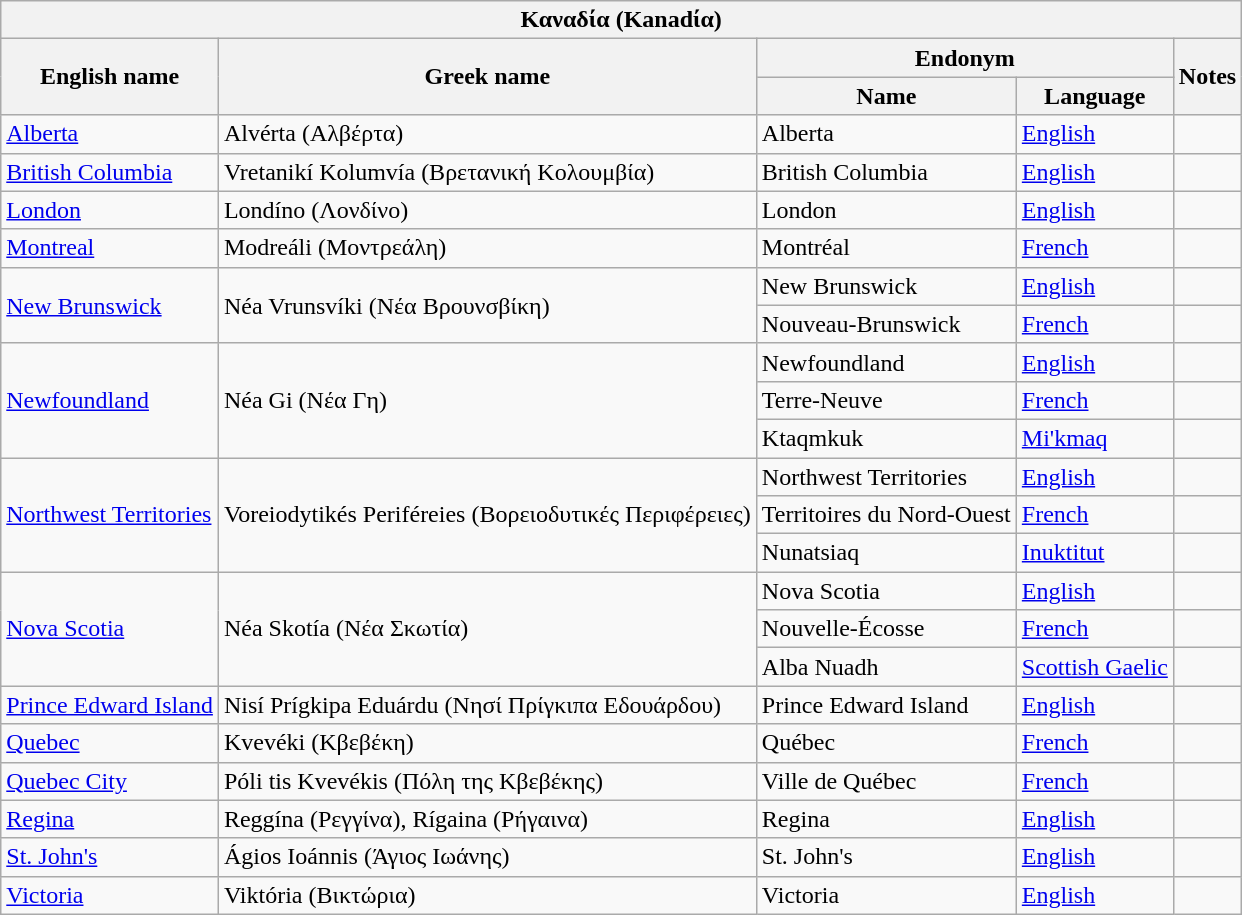<table class="wikitable sortable">
<tr>
<th colspan="5"> Καναδία (<strong>Kanadία)</strong></th>
</tr>
<tr>
<th rowspan="2">English name</th>
<th rowspan="2">Greek name</th>
<th colspan="2">Endonym</th>
<th rowspan="2">Notes</th>
</tr>
<tr>
<th>Name</th>
<th>Language</th>
</tr>
<tr>
<td><a href='#'>Alberta</a></td>
<td>Alvérta (Αλβέρτα)</td>
<td>Alberta</td>
<td><a href='#'>English</a></td>
<td></td>
</tr>
<tr>
<td><a href='#'>British Columbia</a></td>
<td>Vretanikí Kolumvía (Βρετανική Κολουμβία)</td>
<td>British Columbia</td>
<td><a href='#'>English</a></td>
<td></td>
</tr>
<tr>
<td><a href='#'>London</a></td>
<td>Londíno (Λονδίνο)</td>
<td>London</td>
<td><a href='#'>English</a></td>
<td></td>
</tr>
<tr>
<td><a href='#'>Montreal</a></td>
<td>Modreáli (Μοντρεάλη)</td>
<td>Montréal</td>
<td><a href='#'>French</a></td>
<td></td>
</tr>
<tr>
<td rowspan="2"><a href='#'>New Brunswick</a></td>
<td rowspan="2">Néa Vrunsvíki (Νέα Βρουνσβίκη)</td>
<td>New Brunswick</td>
<td><a href='#'>English</a></td>
<td></td>
</tr>
<tr>
<td>Nouveau-Brunswick</td>
<td><a href='#'>French</a></td>
<td></td>
</tr>
<tr>
<td rowspan="3"><a href='#'>Newfoundland</a></td>
<td rowspan="3">Néa Gi (Νέα Γη)</td>
<td>Newfoundland</td>
<td><a href='#'>English</a></td>
<td></td>
</tr>
<tr>
<td>Terre-Neuve</td>
<td><a href='#'>French</a></td>
<td></td>
</tr>
<tr>
<td>Ktaqmkuk</td>
<td><a href='#'>Mi'kmaq</a></td>
<td></td>
</tr>
<tr>
<td rowspan="3"><a href='#'>Northwest Territories</a></td>
<td rowspan="3">Voreiodytikés Periféreies (Βορειοδυτικές Περιφέρειες)</td>
<td>Northwest Territories</td>
<td><a href='#'>English</a></td>
<td></td>
</tr>
<tr>
<td>Territoires du Nord-Ouest</td>
<td><a href='#'>French</a></td>
<td></td>
</tr>
<tr>
<td>Nunatsiaq</td>
<td><a href='#'>Inuktitut</a></td>
<td></td>
</tr>
<tr>
<td rowspan="3"><a href='#'>Nova Scotia</a></td>
<td rowspan="3">Néa Skotía (Νέα Σκωτία)</td>
<td>Nova Scotia</td>
<td><a href='#'>English</a></td>
<td></td>
</tr>
<tr>
<td>Nouvelle-Écosse</td>
<td><a href='#'>French</a></td>
<td></td>
</tr>
<tr>
<td>Alba Nuadh</td>
<td><a href='#'>Scottish Gaelic</a></td>
<td></td>
</tr>
<tr>
<td><a href='#'>Prince Edward Island</a></td>
<td>Nisí Prígkipa Eduárdu (Νησί Πρίγκιπα Εδουάρδου)</td>
<td>Prince Edward Island</td>
<td><a href='#'>English</a></td>
<td></td>
</tr>
<tr>
<td><a href='#'>Quebec</a></td>
<td>Kvevéki (Κβεβέκη)</td>
<td>Québec</td>
<td><a href='#'>French</a></td>
<td></td>
</tr>
<tr>
<td><a href='#'>Quebec City</a></td>
<td>Póli tis Kvevékis (Πόλη της Κβεβέκης)</td>
<td>Ville de Québec</td>
<td><a href='#'>French</a></td>
<td></td>
</tr>
<tr>
<td><a href='#'>Regina</a></td>
<td>Reggína (Ρεγγίνα), Rígaina (Ρήγαινα)</td>
<td>Regina</td>
<td><a href='#'>English</a></td>
<td></td>
</tr>
<tr>
<td><a href='#'>St. John's</a></td>
<td>Ágios Ioánnis (Άγιος Ιωάνης)</td>
<td>St. John's</td>
<td><a href='#'>English</a></td>
<td></td>
</tr>
<tr>
<td><a href='#'>Victoria</a></td>
<td>Viktória (Βικτώρια)</td>
<td>Victoria</td>
<td><a href='#'>English</a></td>
<td></td>
</tr>
</table>
